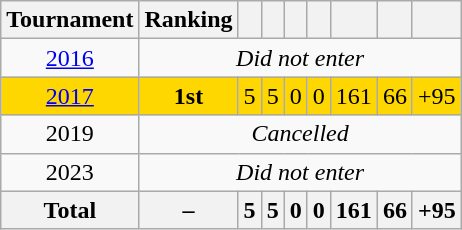<table class="wikitable sortable" style="text-align:center">
<tr>
<th>Tournament</th>
<th>Ranking</th>
<th></th>
<th></th>
<th></th>
<th></th>
<th></th>
<th></th>
<th></th>
</tr>
<tr>
<td style="text-align:center;"> <a href='#'>2016</a></td>
<td Colspan=8><em>Did not enter</em></td>
</tr>
<tr bgcolor=gold>
<td style="text-align:center;"> <a href='#'>2017</a></td>
<td><strong>1st</strong></td>
<td>5</td>
<td>5</td>
<td>0</td>
<td>0</td>
<td>161</td>
<td>66</td>
<td>+95</td>
</tr>
<tr>
<td style="text-align:center;"> 2019</td>
<td Colspan=8><em>Cancelled</em></td>
</tr>
<tr>
<td style="text-align:center;"> 2023</td>
<td Colspan=8><em>Did not enter</em></td>
</tr>
<tr>
<th align=center>Total</th>
<th>–</th>
<th>5</th>
<th>5</th>
<th>0</th>
<th>0</th>
<th>161</th>
<th>66</th>
<th>+95</th>
</tr>
</table>
